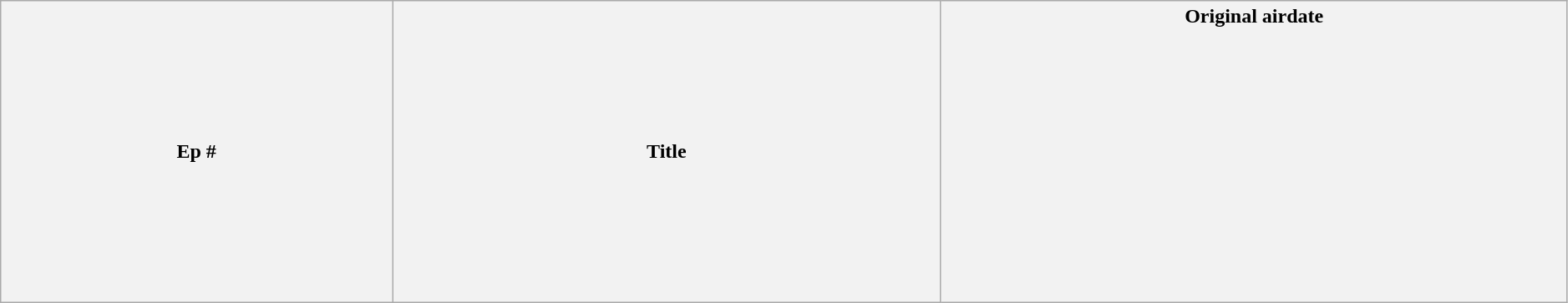<table class="wikitable plainrowheaders" width="99%">
<tr>
<th width="25%">Ep #</th>
<th>Title</th>
<th width="40%">Original airdate<br><br><br><br><br><br><br><br><br><br><br><br><br></th>
</tr>
</table>
